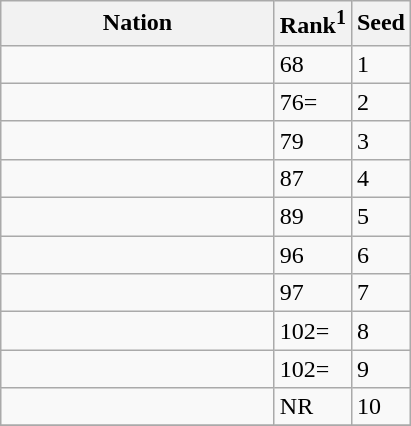<table class="wikitable">
<tr>
<th width="175">Nation</th>
<th>Rank<sup>1</sup></th>
<th>Seed</th>
</tr>
<tr>
<td></td>
<td>68</td>
<td>1</td>
</tr>
<tr>
<td></td>
<td>76=</td>
<td>2</td>
</tr>
<tr>
<td></td>
<td>79</td>
<td>3</td>
</tr>
<tr>
<td></td>
<td>87</td>
<td>4</td>
</tr>
<tr>
<td></td>
<td>89</td>
<td>5</td>
</tr>
<tr>
<td></td>
<td>96</td>
<td>6</td>
</tr>
<tr>
<td></td>
<td>97</td>
<td>7</td>
</tr>
<tr>
<td></td>
<td>102=</td>
<td>8</td>
</tr>
<tr>
<td></td>
<td>102=</td>
<td>9</td>
</tr>
<tr>
<td></td>
<td>NR</td>
<td>10</td>
</tr>
<tr>
</tr>
</table>
